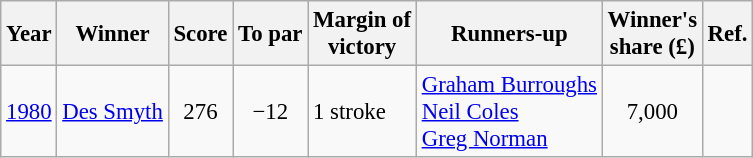<table class=wikitable style="font-size:95%">
<tr>
<th>Year</th>
<th>Winner</th>
<th>Score</th>
<th>To par</th>
<th>Margin of<br>victory</th>
<th>Runners-up</th>
<th>Winner's<br>share (£)</th>
<th>Ref.</th>
</tr>
<tr>
<td><a href='#'>1980</a></td>
<td> <a href='#'>Des Smyth</a></td>
<td align=center>276</td>
<td align=center>−12</td>
<td>1 stroke</td>
<td> <a href='#'>Graham Burroughs</a><br> <a href='#'>Neil Coles</a><br> <a href='#'>Greg Norman</a></td>
<td align=center>7,000</td>
<td></td>
</tr>
</table>
